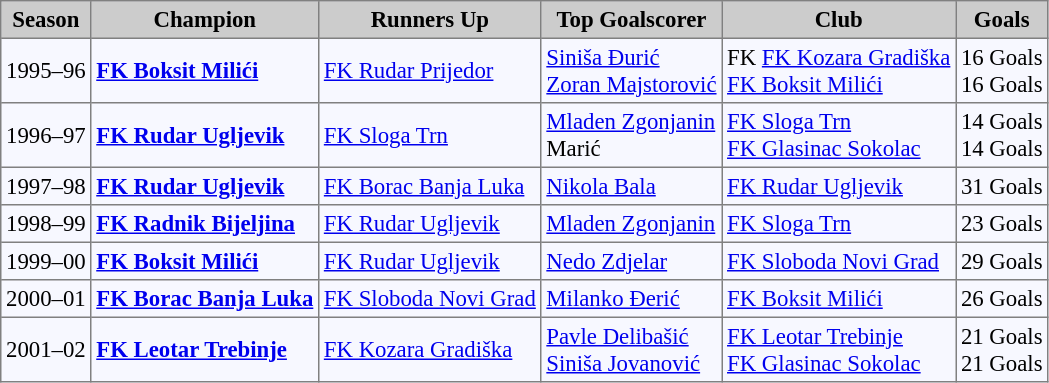<table bgcolor="#f7f8ff" cellpadding="3" cellspacing="0" border="1" style="font-size: 95%; border: gray solid 1px; border-collapse: collapse;">
<tr bgcolor="#CCCCCC">
<th><strong>Season</strong></th>
<th><strong>Champion</strong></th>
<th><strong>Runners Up</strong></th>
<th><strong>Top Goalscorer</strong></th>
<th><strong>Club</strong></th>
<th><strong>Goals</strong></th>
</tr>
<tr>
<td>1995–96</td>
<td><strong> <a href='#'>FK Boksit Milići</a> </strong></td>
<td><a href='#'>FK Rudar Prijedor</a></td>
<td><a href='#'>Siniša Đurić</a><br> <a href='#'>Zoran Majstorović</a></td>
<td>FK <a href='#'>FK Kozara Gradiška</a><br><a href='#'>FK Boksit Milići</a></td>
<td>16 Goals<br>16 Goals</td>
</tr>
<tr>
<td>1996–97</td>
<td><strong> <a href='#'>FK Rudar Ugljevik</a> </strong></td>
<td><a href='#'>FK Sloga Trn</a></td>
<td><a href='#'>Mladen Zgonjanin</a> <br> Marić</td>
<td><a href='#'>FK Sloga Trn</a><br> <a href='#'>FK Glasinac Sokolac</a></td>
<td>14 Goals<br> 14 Goals</td>
</tr>
<tr>
<td>1997–98</td>
<td><strong> <a href='#'>FK Rudar Ugljevik</a> </strong></td>
<td><a href='#'>FK Borac Banja Luka</a></td>
<td><a href='#'>Nikola Bala</a></td>
<td><a href='#'>FK Rudar Ugljevik</a></td>
<td>31 Goals</td>
</tr>
<tr>
<td>1998–99</td>
<td><strong> <a href='#'>FK Radnik Bijeljina</a> </strong></td>
<td><a href='#'>FK Rudar Ugljevik</a></td>
<td><a href='#'>Mladen Zgonjanin</a></td>
<td><a href='#'>FK Sloga Trn</a></td>
<td>23 Goals</td>
</tr>
<tr>
<td>1999–00</td>
<td><strong> <a href='#'>FK Boksit Milići</a> </strong></td>
<td><a href='#'>FK Rudar Ugljevik</a></td>
<td><a href='#'>Nedo Zdjelar</a></td>
<td><a href='#'>FK Sloboda Novi Grad</a></td>
<td>29 Goals</td>
</tr>
<tr>
<td>2000–01</td>
<td><strong> <a href='#'>FK Borac Banja Luka</a> </strong></td>
<td><a href='#'>FK Sloboda Novi Grad</a></td>
<td><a href='#'>Milanko Đerić</a></td>
<td><a href='#'>FK Boksit Milići</a></td>
<td>26 Goals</td>
</tr>
<tr>
<td>2001–02</td>
<td><strong> <a href='#'>FK Leotar Trebinje</a> </strong></td>
<td><a href='#'>FK Kozara Gradiška</a></td>
<td><a href='#'>Pavle Delibašić</a><br> <a href='#'>Siniša Jovanović</a></td>
<td><a href='#'>FK Leotar Trebinje</a><br> <a href='#'>FK Glasinac Sokolac</a></td>
<td>21 Goals<br> 21 Goals</td>
</tr>
</table>
